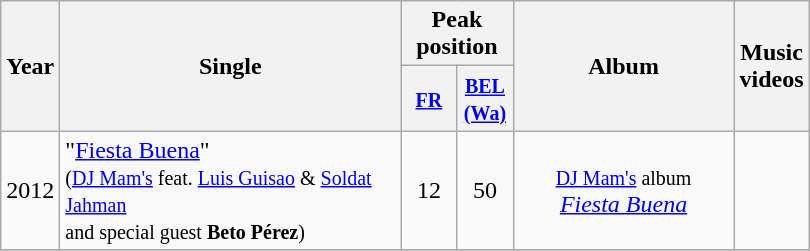<table class="wikitable">
<tr>
<th align="center" rowspan="2">Year</th>
<th align="center" rowspan="2" width="220">Single</th>
<th align="center" colspan="2">Peak<br>position<br></th>
<th align="center" rowspan="2" width="140">Album</th>
<th align="center" rowspan="2" width="40">Music<br>videos</th>
</tr>
<tr>
<th width="30"><small><a href='#'>FR</a></small><br></th>
<th width="30"><small><a href='#'>BEL <br>(Wa)</a></small><br></th>
</tr>
<tr>
<td align="center" rowspan="1">2012</td>
<td>"<a href='#'>Fiesta Buena</a>" <br><small>(<a href='#'>DJ Mam's</a> feat. <a href='#'>Luis Guisao</a> & <a href='#'>Soldat Jahman</a> </small><br><small>and special guest <strong>Beto Pérez</strong>)</small></td>
<td align="center">12</td>
<td align="center">50</td>
<td align="center"><small><a href='#'>DJ Mam's</a> album</small><br> <em><a href='#'>Fiesta Buena</a></em></td>
<td align="center"></td>
</tr>
<tr>
</tr>
</table>
